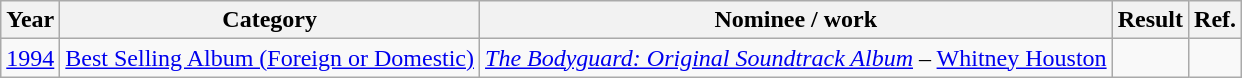<table class="wikitable">
<tr>
<th>Year</th>
<th>Category</th>
<th>Nominee / work</th>
<th>Result</th>
<th>Ref.</th>
</tr>
<tr>
<td><a href='#'>1994</a></td>
<td><a href='#'>Best Selling Album (Foreign or Domestic)</a></td>
<td><em><a href='#'>The Bodyguard: Original Soundtrack Album</a></em> – <a href='#'>Whitney Houston</a></td>
<td></td>
<td align="center"></td>
</tr>
</table>
